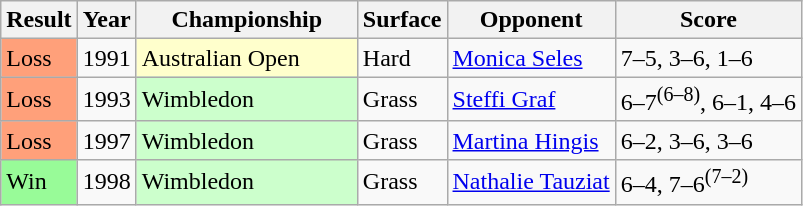<table class="wikitable sortable">
<tr>
<th>Result</th>
<th>Year</th>
<th style="width:140px">Championship</th>
<th>Surface</th>
<th>Opponent</th>
<th class=unsortable>Score</th>
</tr>
<tr>
<td style="background:#ffa07a;">Loss</td>
<td>1991</td>
<td style="background:#ffffcc;">Australian Open</td>
<td>Hard</td>
<td> <a href='#'>Monica Seles</a></td>
<td>7–5, 3–6, 1–6</td>
</tr>
<tr>
<td style="background:#ffa07a;">Loss</td>
<td>1993</td>
<td style="background:#ccffcc;">Wimbledon</td>
<td>Grass</td>
<td> <a href='#'>Steffi Graf</a></td>
<td>6–7<sup>(6–8)</sup>, 6–1, 4–6</td>
</tr>
<tr>
<td style="background:#ffa07a;">Loss</td>
<td>1997</td>
<td style="background:#ccffcc;">Wimbledon</td>
<td>Grass</td>
<td> <a href='#'>Martina Hingis</a></td>
<td>6–2, 3–6, 3–6</td>
</tr>
<tr>
<td style="background:#98fb98;">Win</td>
<td>1998</td>
<td style="background:#ccffcc;">Wimbledon</td>
<td>Grass</td>
<td> <a href='#'>Nathalie Tauziat</a></td>
<td>6–4, 7–6<sup>(7–2)</sup></td>
</tr>
</table>
